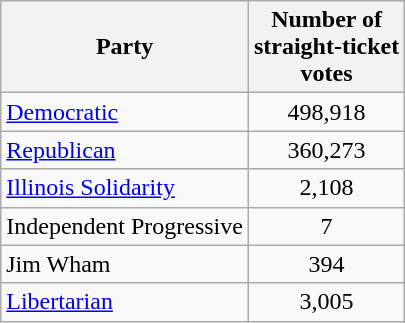<table class="wikitable">
<tr>
<th>Party</th>
<th>Number of<br>straight-ticket<br>votes</th>
</tr>
<tr>
<td><a href='#'>Democratic</a></td>
<td style=text-align:center>498,918</td>
</tr>
<tr>
<td><a href='#'>Republican</a></td>
<td style=text-align:center>360,273</td>
</tr>
<tr>
<td><a href='#'>Illinois Solidarity</a></td>
<td style=text-align:center>2,108</td>
</tr>
<tr>
<td>Independent Progressive</td>
<td style=text-align:center>7</td>
</tr>
<tr>
<td>Jim Wham</td>
<td style=text-align:center>394</td>
</tr>
<tr>
<td><a href='#'>Libertarian</a></td>
<td style=text-align:center>3,005</td>
</tr>
</table>
